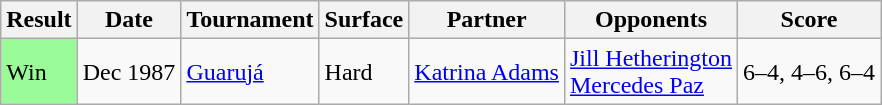<table class="sortable wikitable">
<tr>
<th>Result</th>
<th>Date</th>
<th>Tournament</th>
<th>Surface</th>
<th>Partner</th>
<th>Opponents</th>
<th>Score</th>
</tr>
<tr>
<td style="background:#98FB98;">Win</td>
<td>Dec 1987</td>
<td><a href='#'>Guarujá</a></td>
<td>Hard</td>
<td> <a href='#'>Katrina Adams</a></td>
<td> <a href='#'>Jill Hetherington</a> <br>  <a href='#'>Mercedes Paz</a></td>
<td>6–4, 4–6, 6–4</td>
</tr>
</table>
